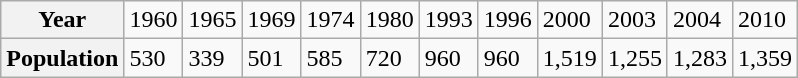<table class="wikitable">
<tr>
<th>Year</th>
<td>1960</td>
<td>1965</td>
<td>1969</td>
<td>1974</td>
<td>1980</td>
<td>1993</td>
<td>1996</td>
<td>2000</td>
<td>2003</td>
<td>2004</td>
<td>2010</td>
</tr>
<tr>
<th>Population</th>
<td>530</td>
<td>339</td>
<td>501</td>
<td>585</td>
<td>720</td>
<td>960</td>
<td>960</td>
<td>1,519</td>
<td>1,255</td>
<td>1,283</td>
<td>1,359</td>
</tr>
</table>
